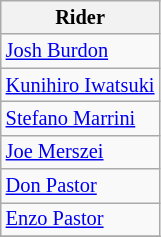<table class="wikitable" style="font-size: 85%;">
<tr>
<th>Rider</th>
</tr>
<tr>
<td> <a href='#'>Josh Burdon</a></td>
</tr>
<tr>
<td> <a href='#'>Kunihiro Iwatsuki</a></td>
</tr>
<tr>
<td> <a href='#'>Stefano Marrini</a></td>
</tr>
<tr>
<td> <a href='#'>Joe Merszei</a></td>
</tr>
<tr>
<td> <a href='#'>Don Pastor</a></td>
</tr>
<tr>
<td> <a href='#'>Enzo Pastor</a></td>
</tr>
<tr>
</tr>
</table>
